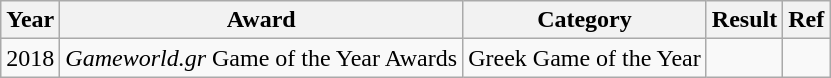<table class="wikitable sortable">
<tr>
<th>Year</th>
<th>Award</th>
<th>Category</th>
<th>Result</th>
<th>Ref</th>
</tr>
<tr>
<td>2018</td>
<td><em>Gameworld.gr</em> Game of the Year Awards</td>
<td>Greek Game of the Year</td>
<td></td>
<td style="text-align:center;"></td>
</tr>
</table>
